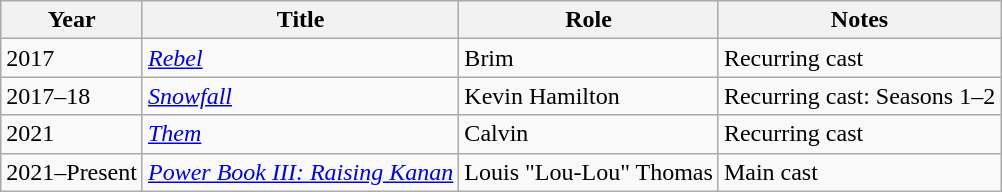<table class="wikitable plainrowheaders sortable" style="margin-right: 0;">
<tr>
<th>Year</th>
<th>Title</th>
<th>Role</th>
<th>Notes</th>
</tr>
<tr>
<td>2017</td>
<td><em><a href='#'>Rebel</a></em></td>
<td>Brim</td>
<td>Recurring cast</td>
</tr>
<tr>
<td>2017–18</td>
<td><em><a href='#'>Snowfall</a></em></td>
<td>Kevin Hamilton</td>
<td>Recurring cast: Seasons 1–2</td>
</tr>
<tr>
<td>2021</td>
<td><em><a href='#'>Them</a></em></td>
<td>Calvin</td>
<td>Recurring cast</td>
</tr>
<tr>
<td>2021–Present</td>
<td><em><a href='#'>Power Book III: Raising Kanan</a></em></td>
<td>Louis "Lou-Lou" Thomas</td>
<td>Main cast</td>
</tr>
</table>
